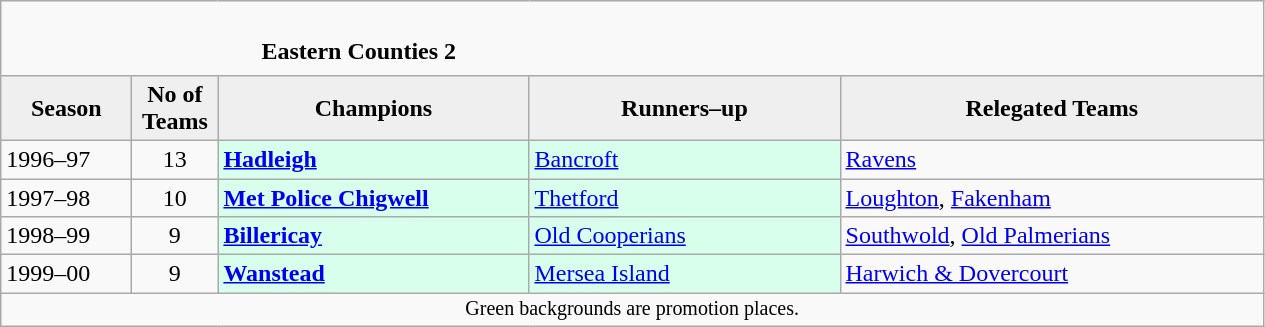<table class="wikitable" style="text-align: left;">
<tr>
<td colspan="11" cellpadding="0" cellspacing="0"><br><table border="0" style="width:100%;" cellpadding="0" cellspacing="0">
<tr>
<td style="width:20%; border:0;"></td>
<td style="border:0;"><strong>Eastern Counties 2</strong></td>
<td style="width:20%; border:0;"></td>
</tr>
</table>
</td>
</tr>
<tr>
<th style="background:#efefef; width:80px;">Season</th>
<th style="background:#efefef; width:50px;">No of Teams</th>
<th style="background:#efefef; width:200px;">Champions</th>
<th style="background:#efefef; width:200px;">Runners–up</th>
<th style="background:#efefef; width:275px;">Relegated Teams</th>
</tr>
<tr align=left>
<td>1996–97</td>
<td style="text-align: center;">13</td>
<td style="background:#d8ffeb;"><strong><a href='#'>Hadleigh</a></strong></td>
<td style="background:#d8ffeb;"><a href='#'>Bancroft</a></td>
<td><a href='#'>Ravens</a></td>
</tr>
<tr>
<td>1997–98</td>
<td style="text-align: center;">10</td>
<td style="background:#d8ffeb;"><strong><a href='#'>Met Police Chigwell</a></strong></td>
<td style="background:#d8ffeb;"><a href='#'>Thetford</a></td>
<td><a href='#'>Loughton</a>, <a href='#'>Fakenham</a></td>
</tr>
<tr>
<td>1998–99</td>
<td style="text-align: center;">9</td>
<td style="background:#d8ffeb;"><strong><a href='#'>Billericay</a></strong></td>
<td style="background:#d8ffeb;"><a href='#'>Old Cooperians</a></td>
<td><a href='#'>Southwold</a>, <a href='#'>Old Palmerians</a></td>
</tr>
<tr>
<td>1999–00</td>
<td style="text-align: center;">9</td>
<td style="background:#d8ffeb;"><strong><a href='#'>Wanstead</a></strong></td>
<td style="background:#d8ffeb;"><a href='#'>Mersea Island</a></td>
<td><a href='#'>Harwich & Dovercourt</a></td>
</tr>
<tr>
<td colspan="15"  style="border:0; font-size:smaller; text-align:center;">Green backgrounds are promotion places.</td>
</tr>
</table>
